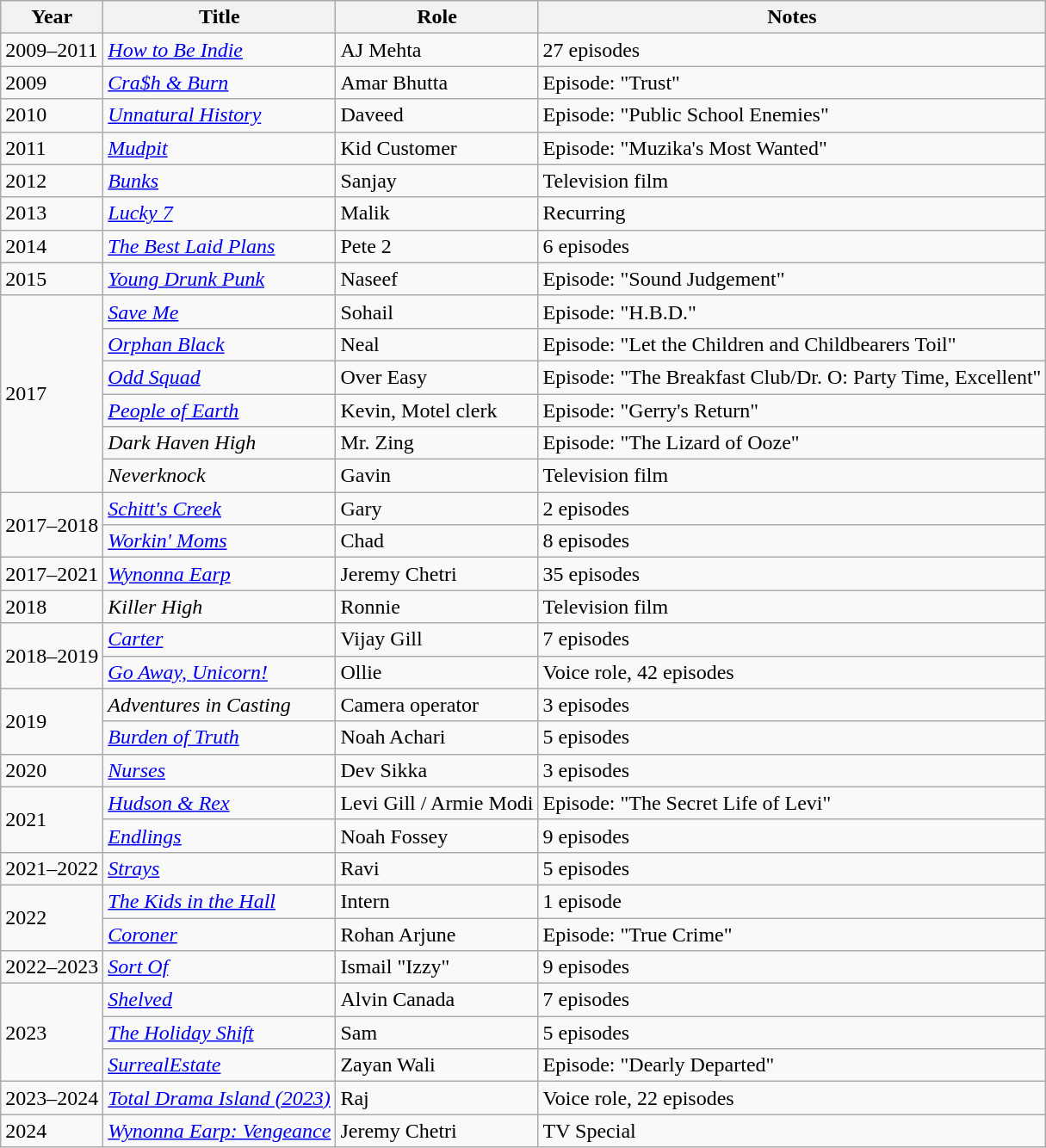<table class="wikitable sortable">
<tr>
<th>Year</th>
<th>Title</th>
<th>Role</th>
<th class="unsortable">Notes</th>
</tr>
<tr>
<td>2009–2011</td>
<td><em><a href='#'>How to Be Indie</a></em></td>
<td>AJ Mehta</td>
<td>27 episodes</td>
</tr>
<tr>
<td>2009</td>
<td><em><a href='#'>Cra$h & Burn</a></em></td>
<td>Amar Bhutta</td>
<td>Episode: "Trust"</td>
</tr>
<tr>
<td>2010</td>
<td><em><a href='#'>Unnatural History</a></em></td>
<td>Daveed</td>
<td>Episode: "Public School Enemies"</td>
</tr>
<tr>
<td>2011</td>
<td><em><a href='#'>Mudpit</a></em></td>
<td>Kid Customer</td>
<td>Episode: "Muzika's Most Wanted"</td>
</tr>
<tr>
<td>2012</td>
<td><em><a href='#'>Bunks</a></em></td>
<td>Sanjay</td>
<td>Television film</td>
</tr>
<tr>
<td>2013</td>
<td><em><a href='#'>Lucky 7</a></em></td>
<td>Malik</td>
<td>Recurring</td>
</tr>
<tr>
<td>2014</td>
<td data-sort-value="Best Laid Plans, The"><em><a href='#'>The Best Laid Plans</a></em></td>
<td>Pete 2</td>
<td>6 episodes</td>
</tr>
<tr>
<td>2015</td>
<td><em><a href='#'>Young Drunk Punk</a></em></td>
<td>Naseef</td>
<td>Episode: "Sound Judgement"</td>
</tr>
<tr>
<td rowspan=6>2017</td>
<td><em><a href='#'>Save Me</a></em></td>
<td>Sohail</td>
<td>Episode: "H.B.D."</td>
</tr>
<tr>
<td><em><a href='#'>Orphan Black</a></em></td>
<td>Neal</td>
<td>Episode: "Let the Children and Childbearers Toil"</td>
</tr>
<tr>
<td><em><a href='#'>Odd Squad</a></em></td>
<td>Over Easy</td>
<td>Episode: "The Breakfast Club/Dr. O: Party Time, Excellent"</td>
</tr>
<tr>
<td><em><a href='#'>People of Earth</a></em></td>
<td>Kevin, Motel clerk</td>
<td>Episode: "Gerry's Return"</td>
</tr>
<tr>
<td><em>Dark Haven High</em></td>
<td>Mr. Zing</td>
<td>Episode: "The Lizard of Ooze"</td>
</tr>
<tr>
<td><em>Neverknock</em></td>
<td>Gavin</td>
<td>Television film</td>
</tr>
<tr>
<td rowspan=2>2017–2018</td>
<td><em><a href='#'>Schitt's Creek</a></em></td>
<td>Gary</td>
<td>2 episodes</td>
</tr>
<tr>
<td><em><a href='#'>Workin' Moms</a></em></td>
<td>Chad</td>
<td>8 episodes</td>
</tr>
<tr>
<td>2017–2021</td>
<td><em><a href='#'>Wynonna Earp</a></em></td>
<td>Jeremy Chetri</td>
<td>35 episodes</td>
</tr>
<tr>
<td>2018</td>
<td><em>Killer High</em></td>
<td>Ronnie</td>
<td>Television film</td>
</tr>
<tr>
<td rowspan=2>2018–2019</td>
<td><em><a href='#'>Carter</a></em></td>
<td>Vijay Gill</td>
<td>7 episodes</td>
</tr>
<tr>
<td><em><a href='#'>Go Away, Unicorn!</a></em></td>
<td>Ollie</td>
<td>Voice role, 42 episodes</td>
</tr>
<tr>
<td rowspan=2>2019</td>
<td><em>Adventures in Casting</em></td>
<td>Camera operator </td>
<td>3 episodes</td>
</tr>
<tr>
<td><em><a href='#'>Burden of Truth</a></em></td>
<td>Noah Achari</td>
<td>5 episodes</td>
</tr>
<tr>
<td>2020</td>
<td><em><a href='#'>Nurses</a></em></td>
<td>Dev Sikka</td>
<td>3 episodes</td>
</tr>
<tr>
<td rowspan=2>2021</td>
<td><em><a href='#'>Hudson & Rex</a></em></td>
<td>Levi Gill / Armie Modi</td>
<td>Episode: "The Secret Life of Levi"</td>
</tr>
<tr>
<td><em><a href='#'>Endlings</a></em></td>
<td>Noah Fossey</td>
<td>9 episodes</td>
</tr>
<tr>
<td>2021–2022</td>
<td><em><a href='#'>Strays</a></em></td>
<td>Ravi</td>
<td>5 episodes</td>
</tr>
<tr>
<td rowspan=2>2022</td>
<td data-sort-value="Kids in the Hall, The"><em><a href='#'>The Kids in the Hall</a></em></td>
<td>Intern</td>
<td>1 episode</td>
</tr>
<tr>
<td><em><a href='#'>Coroner</a></em></td>
<td>Rohan Arjune</td>
<td>Episode: "True Crime"</td>
</tr>
<tr>
<td>2022–2023</td>
<td><em><a href='#'>Sort Of</a></em></td>
<td>Ismail "Izzy"</td>
<td>9 episodes</td>
</tr>
<tr>
<td rowspan=3>2023</td>
<td><em><a href='#'>Shelved</a></em></td>
<td>Alvin Canada</td>
<td>7 episodes</td>
</tr>
<tr>
<td data-sort-value="Holiday Shift, The"><em><a href='#'>The Holiday Shift</a></em></td>
<td>Sam</td>
<td>5 episodes</td>
</tr>
<tr>
<td><em><a href='#'>SurrealEstate</a></em></td>
<td>Zayan Wali</td>
<td>Episode: "Dearly Departed"</td>
</tr>
<tr>
<td>2023–2024</td>
<td><em><a href='#'>Total Drama Island (2023)</a></em></td>
<td>Raj</td>
<td>Voice role, 22 episodes</td>
</tr>
<tr>
<td>2024</td>
<td data-sort-value="Wynonna Earp: Vengeance"><em><a href='#'>Wynonna Earp: Vengeance</a></em></td>
<td>Jeremy Chetri</td>
<td>TV Special</td>
</tr>
</table>
